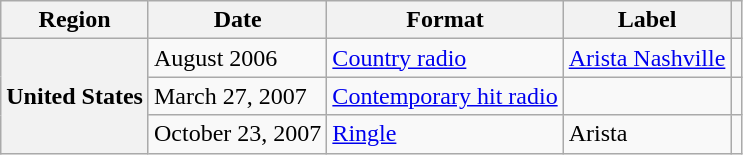<table class="wikitable plainrowheaders unsortable">
<tr>
<th scope="col">Region</th>
<th scope="col">Date</th>
<th scope="col">Format</th>
<th scope="col">Label</th>
<th scope="col"></th>
</tr>
<tr>
<th scope="row" rowspan="3">United States</th>
<td>August 2006</td>
<td><a href='#'>Country radio</a></td>
<td><a href='#'>Arista Nashville</a></td>
<td style="text-align:center;"></td>
</tr>
<tr>
<td>March 27, 2007</td>
<td><a href='#'>Contemporary hit radio</a></td>
<td></td>
<td style="text-align:center;"></td>
</tr>
<tr>
<td>October 23, 2007</td>
<td><a href='#'>Ringle</a></td>
<td>Arista</td>
<td style="text-align:center;"></td>
</tr>
</table>
